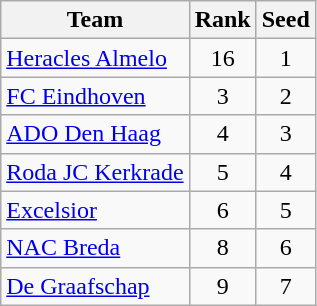<table class="wikitable" style="text-align: center;">
<tr>
<th>Team</th>
<th>Rank</th>
<th>Seed</th>
</tr>
<tr>
<td style="text-align: left;"><a href='#'>Heracles Almelo</a></td>
<td>16</td>
<td>1</td>
</tr>
<tr>
<td style="text-align: left;"><a href='#'>FC Eindhoven</a></td>
<td>3</td>
<td>2</td>
</tr>
<tr>
<td style="text-align: left;"><a href='#'>ADO Den Haag</a></td>
<td>4</td>
<td>3</td>
</tr>
<tr>
<td style="text-align: left;"><a href='#'>Roda JC Kerkrade</a></td>
<td>5</td>
<td>4</td>
</tr>
<tr>
<td style="text-align: left;"><a href='#'>Excelsior</a></td>
<td>6</td>
<td>5</td>
</tr>
<tr>
<td style="text-align: left;"><a href='#'>NAC Breda</a></td>
<td>8</td>
<td>6</td>
</tr>
<tr>
<td style="text-align: left;"><a href='#'>De Graafschap</a></td>
<td>9</td>
<td>7</td>
</tr>
</table>
